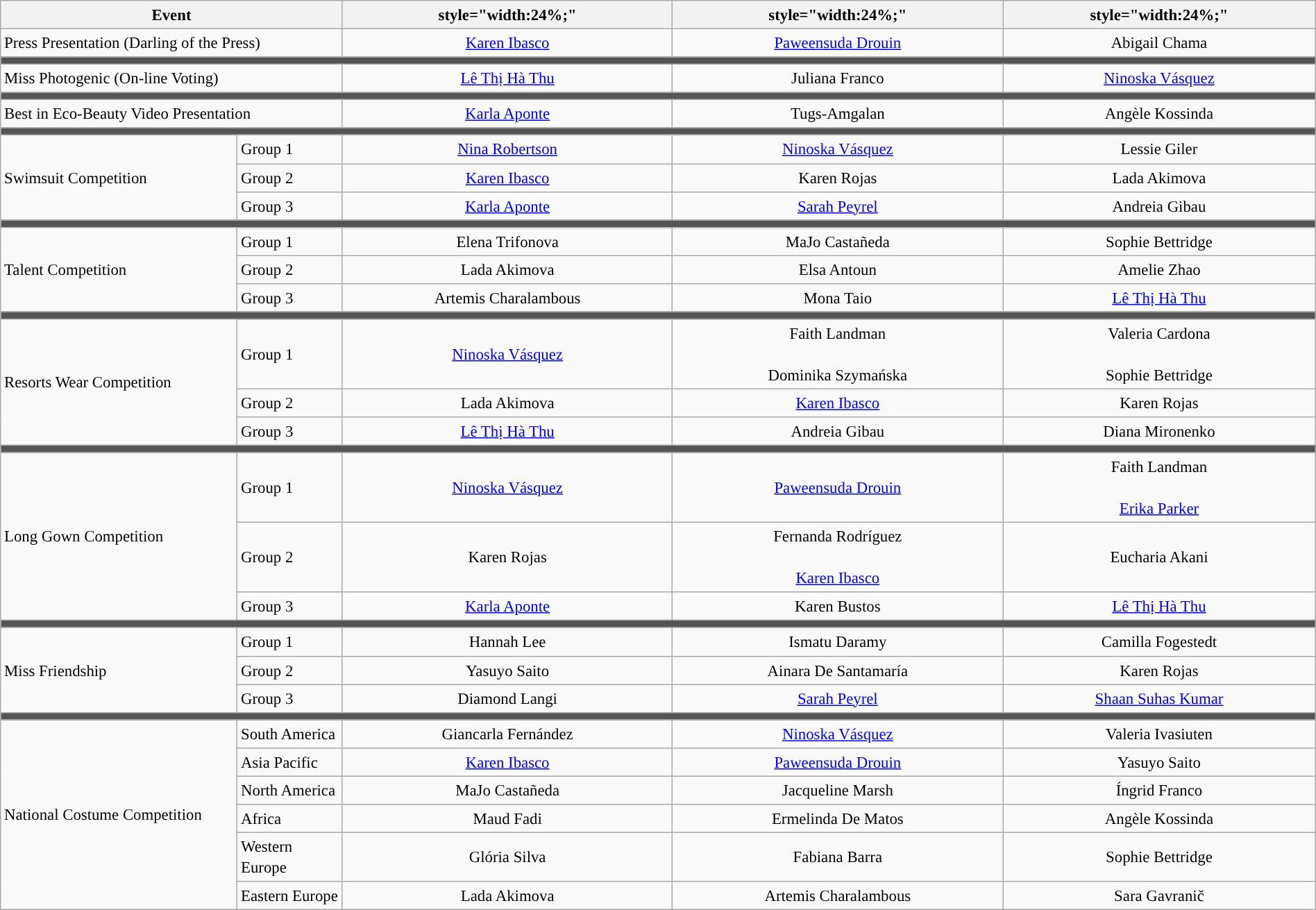<table class="wikitable" style="line-height:20px; width:100%; font-size: 95%">
<tr>
<th colspan=2 style="width:26%;">Event</th>
<th>style="width:24%;" </th>
<th>style="width:24%;" </th>
<th>style="width:24%;" </th>
</tr>
<tr>
<td colspan=2>Press Presentation (Darling of the Press)</td>
<td align="center"><a href='#'>Karen Ibasco</a><br></td>
<td align="center"><a href='#'>Paweensuda Drouin</a><br></td>
<td align="center">Abigail Chama<br></td>
</tr>
<tr bgcolor=#555>
<td colspan=5></td>
</tr>
<tr>
<td colspan=2>Miss Photogenic (On-line Voting)</td>
<td align="center"><a href='#'>Lê Thị Hà Thu</a><br></td>
<td align="center">Juliana Franco<br></td>
<td align="center"><a href='#'>Ninoska Vásquez</a><br></td>
</tr>
<tr bgcolor=#555>
<td colspan=5></td>
</tr>
<tr>
<td colspan=2>Best in Eco-Beauty Video Presentation</td>
<td align="center"><a href='#'>Karla Aponte</a><br></td>
<td align="center">Tugs-Amgalan <br></td>
<td align="center">Angèle Kossinda <br></td>
</tr>
<tr bgcolor=#555>
<td colspan=5></td>
</tr>
<tr>
<td scope="row" rowspan=4 style="width:18%;">Swimsuit Competition</td>
</tr>
<tr>
<td>Group 1</td>
<td align="center"><a href='#'>Nina Robertson</a><br></td>
<td align="center"><a href='#'>Ninoska Vásquez</a><br></td>
<td align="center">Lessie Giler <br></td>
</tr>
<tr>
<td>Group 2</td>
<td align="center"><a href='#'>Karen Ibasco</a><br></td>
<td align="center">Karen Rojas<br></td>
<td align="center">Lada Akimova<br></td>
</tr>
<tr>
<td>Group 3</td>
<td align="center"><a href='#'>Karla Aponte</a><br></td>
<td align="center"><a href='#'>Sarah Peyrel</a> <br></td>
<td align="center">Andreia Gibau<br></td>
</tr>
<tr bgcolor=#555>
<td colspan=5></td>
</tr>
<tr>
<td scope="row" rowspan=4 style="width:18%;">Talent Competition</td>
</tr>
<tr>
<td>Group 1</td>
<td align="center">Elena Trifonova <br></td>
<td align="center">MaJo Castañeda<br></td>
<td align="center">Sophie Bettridge<br></td>
</tr>
<tr>
<td>Group 2</td>
<td align="center">Lada Akimova<br></td>
<td align="center">Elsa Antoun<br></td>
<td align="center">Amelie Zhao<br></td>
</tr>
<tr>
<td>Group 3</td>
<td align="center">Artemis Charalambous<br></td>
<td align="center">Mona Taio<br></td>
<td align="center"><a href='#'>Lê Thị Hà Thu</a><br></td>
</tr>
<tr bgcolor=#555>
<td colspan=5></td>
</tr>
<tr>
<td scope="row" rowspan=4 style="width:18%;">Resorts Wear Competition</td>
</tr>
<tr>
<td>Group 1</td>
<td align="center"><a href='#'>Ninoska Vásquez</a><br></td>
<td align="center">Faith Landman<br><br>Dominika Szymańska<br></td>
<td align="center">Valeria Cardona<br><br>Sophie Bettridge<br></td>
</tr>
<tr>
<td>Group 2</td>
<td align="center">Lada Akimova<br></td>
<td align="center"><a href='#'>Karen Ibasco</a><br></td>
<td align="center">Karen Rojas<br></td>
</tr>
<tr>
<td>Group 3</td>
<td align="center"><a href='#'>Lê Thị Hà Thu</a><br></td>
<td align="center">Andreia Gibau<br></td>
<td align="center">Diana Mironenko<br></td>
</tr>
<tr bgcolor=#555>
<td colspan=5></td>
</tr>
<tr>
<td scope="row" rowspan=4 style="width:18%;">Long Gown Competition</td>
</tr>
<tr>
<td>Group 1</td>
<td align="center"><a href='#'>Ninoska Vásquez</a><br></td>
<td align="center"><a href='#'>Paweensuda Drouin</a><br></td>
<td align="center">Faith Landman<br><br><a href='#'>Erika Parker</a><br></td>
</tr>
<tr>
<td>Group 2</td>
<td align="center">Karen Rojas<br></td>
<td align="center">Fernanda Rodríguez<br><br><a href='#'>Karen Ibasco</a><br></td>
<td align="center">Eucharia Akani<br></td>
</tr>
<tr>
<td>Group 3</td>
<td align="center"><a href='#'>Karla Aponte</a><br></td>
<td align="center">Karen Bustos<br></td>
<td align="center"><a href='#'>Lê Thị Hà Thu</a><br></td>
</tr>
<tr bgcolor=#555>
<td colspan=5></td>
</tr>
<tr>
<td scope="row" rowspan=4 style="width:18%;">Miss Friendship</td>
</tr>
<tr>
<td>Group 1</td>
<td align="center">Hannah Lee<br></td>
<td align="center">Ismatu Daramy<br></td>
<td align="center">Camilla Fogestedt<br></td>
</tr>
<tr>
<td>Group 2</td>
<td align="center">Yasuyo Saito<br></td>
<td align="center">Ainara De Santamaría<br></td>
<td align="center">Karen Rojas<br></td>
</tr>
<tr>
<td>Group 3</td>
<td align="center">Diamond Langi<br></td>
<td align="center"><a href='#'>Sarah Peyrel</a><br></td>
<td align="center"><a href='#'>Shaan Suhas Kumar</a><br></td>
</tr>
<tr bgcolor=#555>
<td colspan=5></td>
</tr>
<tr>
<td scope="row" rowspan=7 style="width:18%;">National Costume Competition</td>
</tr>
<tr>
<td>South America</td>
<td align="center">Giancarla Fernández<br></td>
<td align="center"><a href='#'>Ninoska Vásquez</a><br></td>
<td align="center">Valeria Ivasiuten<br></td>
</tr>
<tr>
<td>Asia Pacific</td>
<td align="center"><a href='#'>Karen Ibasco</a><br></td>
<td align="center"><a href='#'>Paweensuda Drouin</a><br></td>
<td align="center">Yasuyo Saito<br></td>
</tr>
<tr>
<td>North America</td>
<td align="center">MaJo Castañeda<br></td>
<td align="center">Jacqueline Marsh<br></td>
<td align="center">Íngrid Franco<br></td>
</tr>
<tr>
<td>Africa</td>
<td align="center">Maud Fadi<br></td>
<td align="center">Ermelinda De Matos<br></td>
<td align="center">Angèle Kossinda<br></td>
</tr>
<tr>
<td>Western Europe</td>
<td align="center">Glória Silva<br></td>
<td align="center">Fabiana Barra<br></td>
<td align="center">Sophie Bettridge<br></td>
</tr>
<tr>
<td>Eastern Europe</td>
<td align="center">Lada Akimova<br></td>
<td align="center">Artemis Charalambous<br></td>
<td align="center">Sara Gavranič<br></td>
</tr>
</table>
